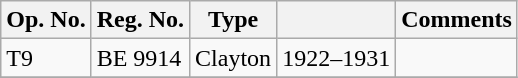<table class="wikitable">
<tr>
<th>Op. No.</th>
<th>Reg. No.</th>
<th>Type</th>
<th></th>
<th>Comments</th>
</tr>
<tr>
<td>T9</td>
<td>BE 9914</td>
<td>Clayton</td>
<td>1922–1931</td>
<td></td>
</tr>
<tr>
</tr>
</table>
